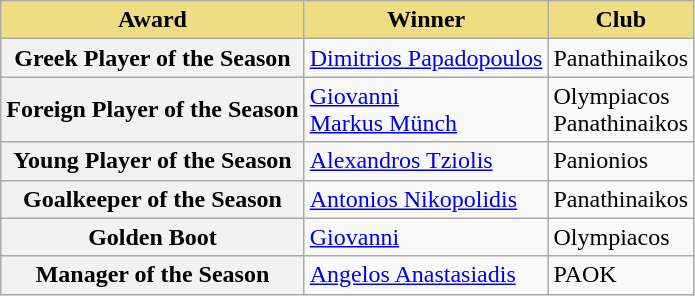<table class="wikitable">
<tr>
<th style="background-color: #eedd82">Award</th>
<th style="background-color: #eedd82">Winner</th>
<th style="background-color: #eedd82">Club</th>
</tr>
<tr>
<th>Greek Player of the Season</th>
<td> <a href='#'>Dimitrios Papadopoulos</a></td>
<td>Panathinaikos</td>
</tr>
<tr>
<th>Foreign Player of the Season</th>
<td> <a href='#'>Giovanni</a><br> <a href='#'>Markus Münch</a></td>
<td>Olympiacos<br>Panathinaikos</td>
</tr>
<tr>
<th>Young Player of the Season</th>
<td> <a href='#'>Alexandros Tziolis</a></td>
<td>Panionios</td>
</tr>
<tr>
<th>Goalkeeper of the Season</th>
<td> <a href='#'>Antonios Nikopolidis</a></td>
<td>Panathinaikos</td>
</tr>
<tr>
<th>Golden Boot</th>
<td> <a href='#'>Giovanni</a></td>
<td>Olympiacos</td>
</tr>
<tr>
<th>Manager of the Season</th>
<td> <a href='#'>Angelos Anastasiadis</a></td>
<td>PAOK</td>
</tr>
</table>
